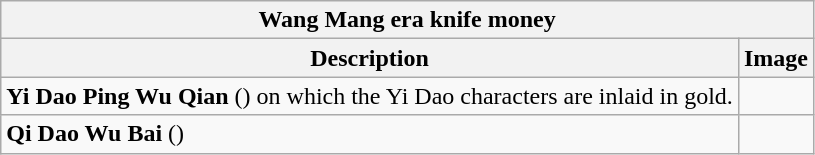<table class="wikitable" style="font-size: 100%">
<tr>
<th colspan=2>Wang Mang era knife money</th>
</tr>
<tr>
<th>Description</th>
<th>Image</th>
</tr>
<tr>
<td><strong>Yi Dao Ping Wu Qian</strong> () on which the Yi Dao characters are inlaid in gold.</td>
<td></td>
</tr>
<tr>
<td><strong>Qi Dao Wu Bai</strong> ()</td>
<td></td>
</tr>
</table>
